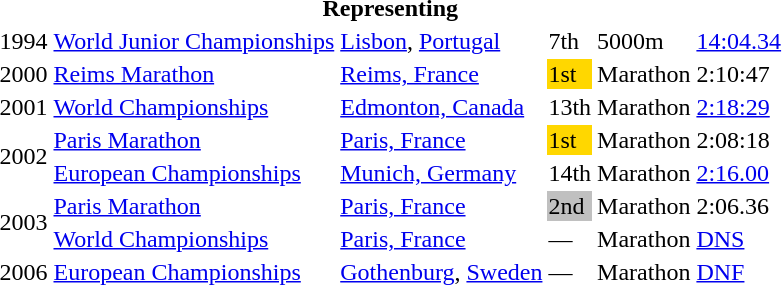<table>
<tr>
<th colspan="6">Representing </th>
</tr>
<tr>
<td>1994</td>
<td><a href='#'>World Junior Championships</a></td>
<td><a href='#'>Lisbon</a>, <a href='#'>Portugal</a></td>
<td>7th</td>
<td>5000m</td>
<td><a href='#'>14:04.34</a></td>
</tr>
<tr>
<td>2000</td>
<td><a href='#'>Reims Marathon</a></td>
<td><a href='#'>Reims, France</a></td>
<td bgcolor="gold">1st</td>
<td>Marathon</td>
<td>2:10:47</td>
</tr>
<tr>
<td>2001</td>
<td><a href='#'>World Championships</a></td>
<td><a href='#'>Edmonton, Canada</a></td>
<td>13th</td>
<td>Marathon</td>
<td><a href='#'>2:18:29</a></td>
</tr>
<tr>
<td rowspan=2>2002</td>
<td><a href='#'>Paris Marathon</a></td>
<td><a href='#'>Paris, France</a></td>
<td bgcolor="gold">1st</td>
<td>Marathon</td>
<td>2:08:18</td>
</tr>
<tr>
<td><a href='#'>European Championships</a></td>
<td><a href='#'>Munich, Germany</a></td>
<td>14th</td>
<td>Marathon</td>
<td><a href='#'>2:16.00</a></td>
</tr>
<tr>
<td rowspan=2>2003</td>
<td><a href='#'>Paris Marathon</a></td>
<td><a href='#'>Paris, France</a></td>
<td bgcolor="silver">2nd</td>
<td>Marathon</td>
<td>2:06.36</td>
</tr>
<tr>
<td><a href='#'>World Championships</a></td>
<td><a href='#'>Paris, France</a></td>
<td>—</td>
<td>Marathon</td>
<td><a href='#'>DNS</a></td>
</tr>
<tr>
<td>2006</td>
<td><a href='#'>European Championships</a></td>
<td><a href='#'>Gothenburg</a>, <a href='#'>Sweden</a></td>
<td>—</td>
<td>Marathon</td>
<td><a href='#'>DNF</a></td>
</tr>
</table>
